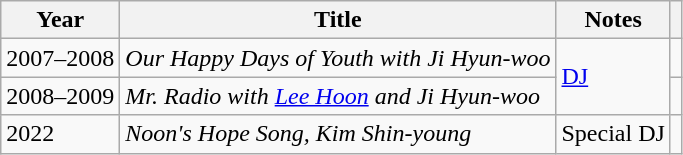<table class="wikitable sortable">
<tr>
<th scope="col">Year</th>
<th scope="col">Title</th>
<th scope="col">Notes</th>
<th scope="col" class="unsortable"></th>
</tr>
<tr>
<td>2007–2008</td>
<td><em>Our Happy Days of Youth with Ji Hyun-woo</em></td>
<td rowspan="2"><a href='#'>DJ</a></td>
<td></td>
</tr>
<tr>
<td>2008–2009</td>
<td><em>Mr. Radio with <a href='#'>Lee Hoon</a> and Ji Hyun-woo</em></td>
<td></td>
</tr>
<tr>
<td>2022</td>
<td><em>Noon's Hope Song, Kim Shin-young</em></td>
<td>Special DJ</td>
<td></td>
</tr>
</table>
